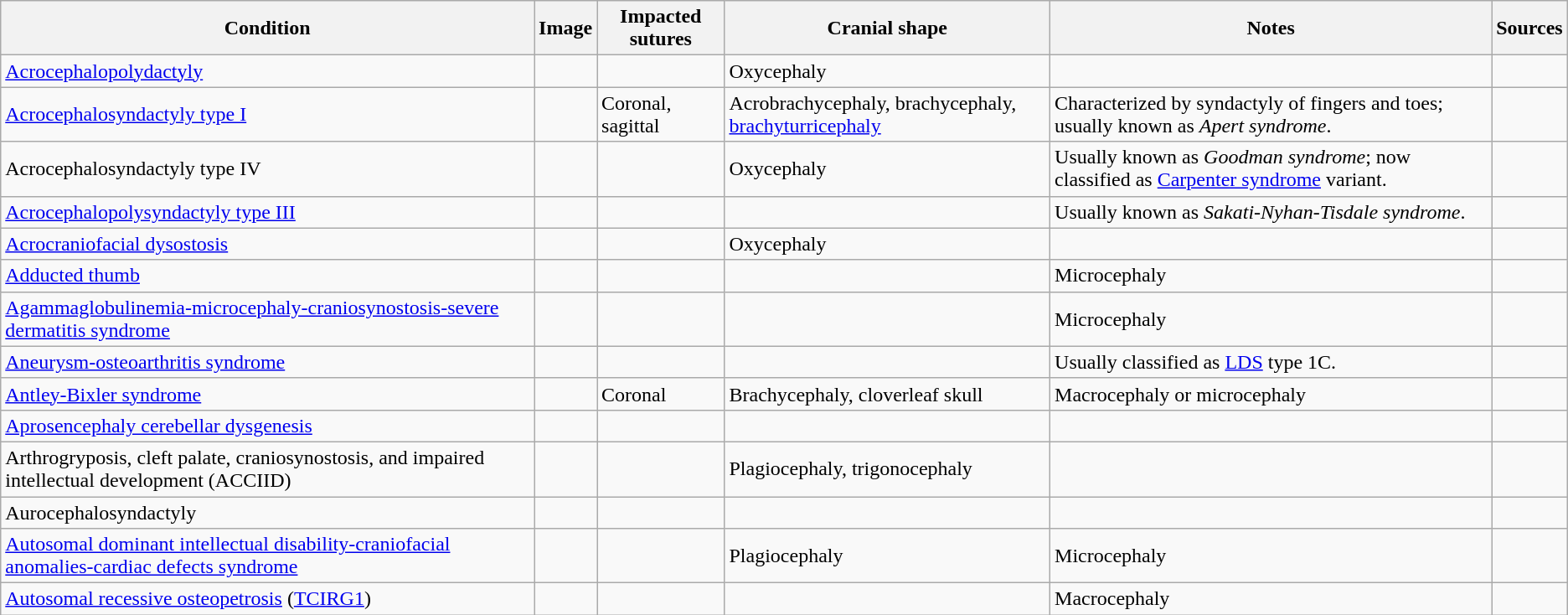<table class="wikitable sortable">
<tr>
<th>Condition</th>
<th>Image</th>
<th>Impacted sutures</th>
<th>Cranial shape</th>
<th>Notes</th>
<th>Sources</th>
</tr>
<tr>
<td><a href='#'>Acrocephalopolydactyly</a></td>
<td></td>
<td></td>
<td>Oxycephaly</td>
<td></td>
<td></td>
</tr>
<tr>
<td><a href='#'>Acrocephalosyndactyly type I</a></td>
<td></td>
<td>Coronal, sagittal</td>
<td>Acrobrachycephaly, brachycephaly, <a href='#'>brachyturricephaly</a></td>
<td>Characterized by syndactyly of fingers and toes; usually known as <em>Apert syndrome</em>.</td>
<td></td>
</tr>
<tr>
<td>Acrocephalosyndactyly type IV</td>
<td></td>
<td></td>
<td>Oxycephaly</td>
<td>Usually known as <em>Goodman syndrome</em>; now classified as <a href='#'>Carpenter syndrome</a> variant.</td>
<td></td>
</tr>
<tr>
<td><a href='#'>Acrocephalopolysyndactyly type III</a></td>
<td></td>
<td></td>
<td></td>
<td>Usually known as <em>Sakati-Nyhan-Tisdale syndrome</em>.</td>
<td></td>
</tr>
<tr>
<td><a href='#'>Acrocraniofacial dysostosis</a></td>
<td></td>
<td></td>
<td>Oxycephaly</td>
<td></td>
<td></td>
</tr>
<tr>
<td><a href='#'>Adducted thumb</a></td>
<td></td>
<td></td>
<td></td>
<td>Microcephaly</td>
<td></td>
</tr>
<tr>
<td><a href='#'>Agammaglobulinemia-microcephaly-craniosynostosis-severe dermatitis syndrome</a></td>
<td></td>
<td></td>
<td></td>
<td>Microcephaly</td>
<td></td>
</tr>
<tr>
<td><a href='#'>Aneurysm-osteoarthritis syndrome</a></td>
<td></td>
<td></td>
<td></td>
<td>Usually classified as <a href='#'>LDS</a> type 1C.</td>
<td></td>
</tr>
<tr>
<td><a href='#'>Antley-Bixler syndrome</a></td>
<td></td>
<td>Coronal</td>
<td>Brachycephaly, cloverleaf skull</td>
<td>Macrocephaly or microcephaly</td>
<td></td>
</tr>
<tr>
<td><a href='#'>Aprosencephaly cerebellar dysgenesis</a></td>
<td></td>
<td></td>
<td></td>
<td></td>
<td></td>
</tr>
<tr>
<td>Arthrogryposis, cleft palate, craniosynostosis, and impaired intellectual development (ACCIID)</td>
<td></td>
<td></td>
<td>Plagiocephaly, trigonocephaly</td>
<td></td>
<td></td>
</tr>
<tr>
<td>Aurocephalosyndactyly</td>
<td></td>
<td></td>
<td></td>
<td></td>
<td></td>
</tr>
<tr>
<td><a href='#'>Autosomal dominant intellectual disability-craniofacial anomalies-cardiac defects syndrome</a></td>
<td></td>
<td></td>
<td>Plagiocephaly</td>
<td>Microcephaly</td>
<td></td>
</tr>
<tr>
<td><a href='#'>Autosomal recessive osteopetrosis</a> (<a href='#'>TCIRG1</a>)</td>
<td></td>
<td></td>
<td></td>
<td>Macrocephaly</td>
<td></td>
</tr>
</table>
